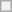<table class="wikitable plainrowheaders">
<tr>
<th scope="row"></th>
</tr>
</table>
